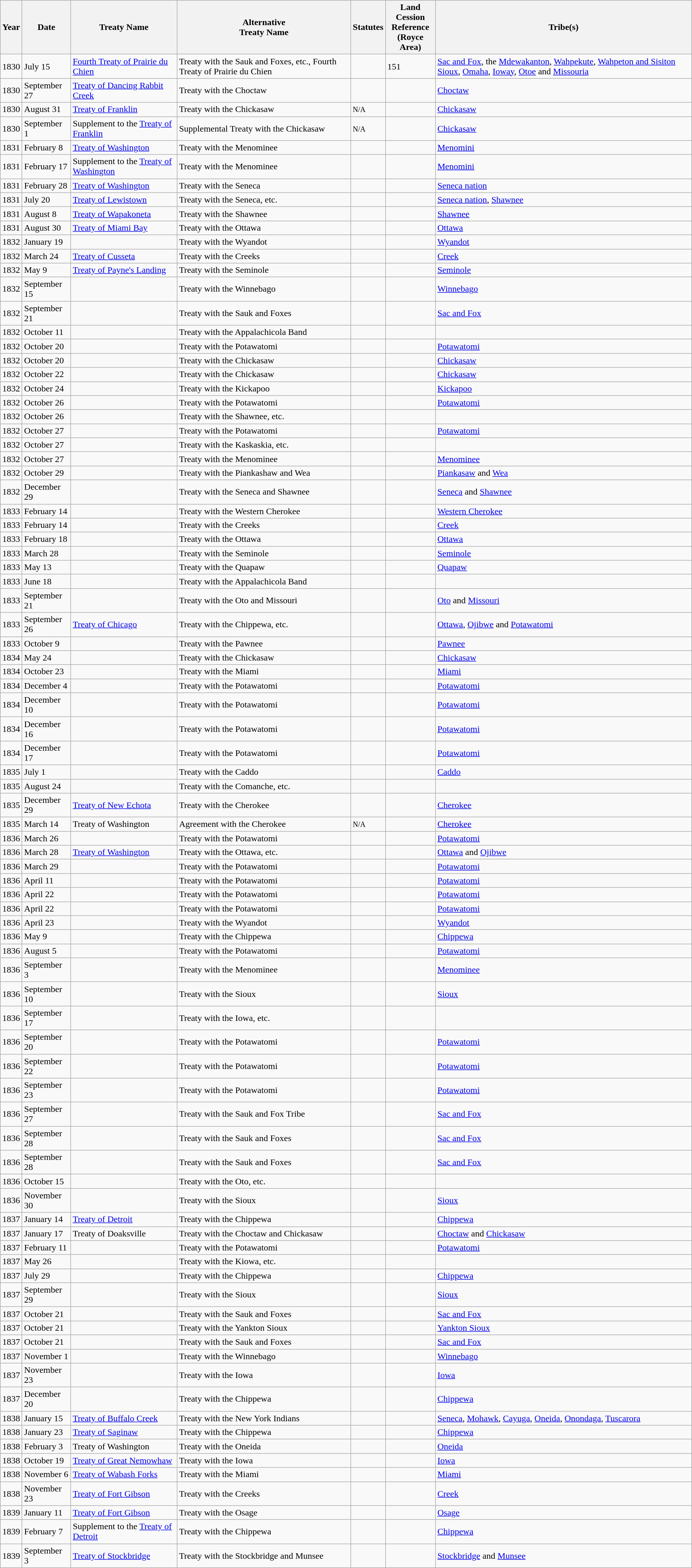<table class="wikitable">
<tr>
<th>Year</th>
<th>Date<br></th>
<th>Treaty Name<br></th>
<th>Alternative<br>Treaty Name</th>
<th>Statutes</th>
<th>Land Cession<br>Reference<br>(Royce Area)</th>
<th>Tribe(s)</th>
</tr>
<tr>
<td>1830</td>
<td>July 15</td>
<td><a href='#'>Fourth Treaty of Prairie du Chien</a></td>
<td>Treaty with the Sauk and Foxes, etc., Fourth Treaty of Prairie du Chien</td>
<td></td>
<td>151</td>
<td><a href='#'>Sac and Fox</a>, the <a href='#'>Mdewakanton</a>, <a href='#'>Wahpekute</a>, <a href='#'>Wahpeton and Sisiton Sioux</a>, <a href='#'>Omaha</a>, <a href='#'>Ioway</a>, <a href='#'>Otoe</a> and <a href='#'>Missouria</a></td>
</tr>
<tr>
<td>1830</td>
<td>September 27</td>
<td><a href='#'>Treaty of Dancing Rabbit Creek</a></td>
<td>Treaty with the Choctaw</td>
<td></td>
<td></td>
<td><a href='#'>Choctaw</a></td>
</tr>
<tr>
<td>1830</td>
<td>August 31</td>
<td><a href='#'>Treaty of Franklin</a></td>
<td>Treaty with the Chickasaw</td>
<td><small>N/A</small></td>
<td></td>
<td><a href='#'>Chickasaw</a></td>
</tr>
<tr ]>
<td>1830</td>
<td>September 1</td>
<td>Supplement to the <a href='#'>Treaty of Franklin</a></td>
<td>Supplemental Treaty with the Chickasaw</td>
<td><small>N/A</small></td>
<td></td>
<td><a href='#'>Chickasaw</a></td>
</tr>
<tr>
<td>1831</td>
<td>February 8</td>
<td><a href='#'>Treaty of Washington</a></td>
<td>Treaty with the Menominee</td>
<td></td>
<td></td>
<td><a href='#'>Menomini</a></td>
</tr>
<tr>
<td>1831</td>
<td>February 17</td>
<td>Supplement to the <a href='#'>Treaty of Washington</a></td>
<td>Treaty with the Menominee</td>
<td></td>
<td></td>
<td><a href='#'>Menomini</a></td>
</tr>
<tr>
<td>1831</td>
<td>February 28</td>
<td><a href='#'>Treaty of Washington</a></td>
<td>Treaty with the Seneca</td>
<td></td>
<td></td>
<td><a href='#'>Seneca nation</a></td>
</tr>
<tr>
<td>1831</td>
<td>July 20</td>
<td><a href='#'>Treaty of Lewistown</a></td>
<td>Treaty with the Seneca, etc.</td>
<td></td>
<td></td>
<td><a href='#'>Seneca nation</a>, <a href='#'>Shawnee</a></td>
</tr>
<tr>
<td>1831</td>
<td>August 8</td>
<td><a href='#'>Treaty of Wapakoneta</a></td>
<td>Treaty with the Shawnee</td>
<td></td>
<td></td>
<td><a href='#'>Shawnee</a></td>
</tr>
<tr>
<td>1831</td>
<td>August 30</td>
<td><a href='#'>Treaty of Miami Bay</a></td>
<td>Treaty with the Ottawa</td>
<td></td>
<td></td>
<td><a href='#'>Ottawa</a></td>
</tr>
<tr>
<td>1832</td>
<td>January 19</td>
<td></td>
<td>Treaty with the Wyandot</td>
<td></td>
<td></td>
<td><a href='#'>Wyandot</a></td>
</tr>
<tr>
<td>1832</td>
<td>March 24</td>
<td><a href='#'>Treaty of Cusseta</a></td>
<td>Treaty with the Creeks</td>
<td></td>
<td></td>
<td><a href='#'>Creek</a></td>
</tr>
<tr>
<td>1832</td>
<td>May 9</td>
<td><a href='#'>Treaty of Payne's Landing</a></td>
<td>Treaty with the Seminole</td>
<td></td>
<td></td>
<td><a href='#'>Seminole</a></td>
</tr>
<tr>
<td>1832</td>
<td>September 15</td>
<td></td>
<td>Treaty with the Winnebago</td>
<td></td>
<td></td>
<td><a href='#'>Winnebago</a></td>
</tr>
<tr>
<td>1832</td>
<td>September 21</td>
<td></td>
<td>Treaty with the Sauk and Foxes</td>
<td></td>
<td></td>
<td><a href='#'>Sac and Fox</a></td>
</tr>
<tr>
<td>1832</td>
<td>October 11</td>
<td></td>
<td>Treaty with the Appalachicola Band</td>
<td></td>
<td></td>
<td></td>
</tr>
<tr>
<td>1832</td>
<td>October 20</td>
<td></td>
<td>Treaty with the Potawatomi</td>
<td></td>
<td></td>
<td><a href='#'>Potawatomi</a></td>
</tr>
<tr>
<td>1832</td>
<td>October 20</td>
<td></td>
<td>Treaty with the Chickasaw</td>
<td></td>
<td></td>
<td><a href='#'>Chickasaw</a></td>
</tr>
<tr>
<td>1832</td>
<td>October 22</td>
<td></td>
<td>Treaty with the Chickasaw</td>
<td></td>
<td></td>
<td><a href='#'>Chickasaw</a></td>
</tr>
<tr>
<td>1832</td>
<td>October 24</td>
<td></td>
<td>Treaty with the Kickapoo</td>
<td></td>
<td></td>
<td><a href='#'>Kickapoo</a></td>
</tr>
<tr>
<td>1832</td>
<td>October 26</td>
<td></td>
<td>Treaty with the Potawatomi</td>
<td></td>
<td></td>
<td><a href='#'>Potawatomi</a></td>
</tr>
<tr>
<td>1832</td>
<td>October 26</td>
<td></td>
<td>Treaty with the Shawnee, etc.</td>
<td></td>
<td></td>
<td></td>
</tr>
<tr>
<td>1832</td>
<td>October 27</td>
<td></td>
<td>Treaty with the Potawatomi</td>
<td></td>
<td></td>
<td><a href='#'>Potawatomi</a></td>
</tr>
<tr>
<td>1832</td>
<td>October 27</td>
<td></td>
<td>Treaty with the Kaskaskia, etc.</td>
<td></td>
<td></td>
<td></td>
</tr>
<tr>
<td>1832</td>
<td>October 27</td>
<td></td>
<td>Treaty with the Menominee</td>
<td></td>
<td></td>
<td><a href='#'>Menominee</a></td>
</tr>
<tr>
<td>1832</td>
<td>October 29</td>
<td></td>
<td>Treaty with the Piankashaw and Wea</td>
<td></td>
<td></td>
<td><a href='#'>Piankasaw</a> and <a href='#'>Wea</a></td>
</tr>
<tr>
<td>1832</td>
<td>December 29</td>
<td></td>
<td>Treaty with the Seneca and Shawnee</td>
<td></td>
<td></td>
<td><a href='#'>Seneca</a> and <a href='#'>Shawnee</a></td>
</tr>
<tr>
<td>1833</td>
<td>February 14</td>
<td></td>
<td>Treaty with the Western Cherokee</td>
<td></td>
<td></td>
<td><a href='#'>Western Cherokee</a></td>
</tr>
<tr>
<td>1833</td>
<td>February 14</td>
<td></td>
<td>Treaty with the Creeks</td>
<td></td>
<td></td>
<td><a href='#'>Creek</a></td>
</tr>
<tr>
<td>1833</td>
<td>February 18</td>
<td></td>
<td>Treaty with the Ottawa</td>
<td></td>
<td></td>
<td><a href='#'>Ottawa</a></td>
</tr>
<tr>
<td>1833</td>
<td>March 28</td>
<td></td>
<td>Treaty with the Seminole</td>
<td></td>
<td></td>
<td><a href='#'>Seminole</a></td>
</tr>
<tr>
<td>1833</td>
<td>May 13</td>
<td></td>
<td>Treaty with the Quapaw</td>
<td></td>
<td></td>
<td><a href='#'>Quapaw</a></td>
</tr>
<tr>
<td>1833</td>
<td>June 18</td>
<td></td>
<td>Treaty with the Appalachicola Band</td>
<td></td>
<td></td>
<td></td>
</tr>
<tr>
<td>1833</td>
<td>September 21</td>
<td></td>
<td>Treaty with the Oto and Missouri</td>
<td></td>
<td></td>
<td><a href='#'>Oto</a> and <a href='#'>Missouri</a></td>
</tr>
<tr>
<td>1833</td>
<td>September 26</td>
<td><a href='#'>Treaty of Chicago</a></td>
<td>Treaty with the Chippewa, etc.</td>
<td></td>
<td></td>
<td><a href='#'>Ottawa</a>, <a href='#'>Ojibwe</a> and <a href='#'>Potawatomi</a></td>
</tr>
<tr>
<td>1833</td>
<td>October 9</td>
<td></td>
<td>Treaty with the Pawnee</td>
<td></td>
<td></td>
<td><a href='#'>Pawnee</a></td>
</tr>
<tr>
<td>1834</td>
<td>May 24</td>
<td></td>
<td>Treaty with the Chickasaw</td>
<td></td>
<td></td>
<td><a href='#'>Chickasaw</a></td>
</tr>
<tr>
<td>1834</td>
<td>October 23</td>
<td></td>
<td>Treaty with the Miami</td>
<td></td>
<td></td>
<td><a href='#'>Miami</a></td>
</tr>
<tr>
<td>1834</td>
<td>December 4</td>
<td></td>
<td>Treaty with the Potawatomi</td>
<td></td>
<td></td>
<td><a href='#'>Potawatomi</a></td>
</tr>
<tr>
<td>1834</td>
<td>December 10</td>
<td></td>
<td>Treaty with the Potawatomi</td>
<td></td>
<td></td>
<td><a href='#'>Potawatomi</a></td>
</tr>
<tr>
<td>1834</td>
<td>December 16</td>
<td></td>
<td>Treaty with the Potawatomi</td>
<td></td>
<td></td>
<td><a href='#'>Potawatomi</a></td>
</tr>
<tr>
<td>1834</td>
<td>December 17</td>
<td></td>
<td>Treaty with the Potawatomi</td>
<td></td>
<td></td>
<td><a href='#'>Potawatomi</a></td>
</tr>
<tr>
<td>1835</td>
<td>July 1</td>
<td></td>
<td>Treaty with the Caddo</td>
<td></td>
<td></td>
<td><a href='#'>Caddo</a></td>
</tr>
<tr>
<td>1835</td>
<td>August 24</td>
<td></td>
<td>Treaty with the Comanche, etc.</td>
<td></td>
<td></td>
<td></td>
</tr>
<tr>
<td>1835</td>
<td>December 29</td>
<td><a href='#'>Treaty of New Echota</a></td>
<td>Treaty with the Cherokee</td>
<td></td>
<td></td>
<td><a href='#'>Cherokee</a></td>
</tr>
<tr>
<td>1835</td>
<td>March 14</td>
<td>Treaty of Washington</td>
<td>Agreement with the Cherokee</td>
<td><small>N/A</small></td>
<td></td>
<td><a href='#'>Cherokee</a></td>
</tr>
<tr>
<td>1836</td>
<td>March 26</td>
<td></td>
<td>Treaty with the Potawatomi</td>
<td></td>
<td></td>
<td><a href='#'>Potawatomi</a></td>
</tr>
<tr>
<td>1836</td>
<td>March 28</td>
<td><a href='#'>Treaty of Washington</a></td>
<td>Treaty with the Ottawa, etc.</td>
<td></td>
<td></td>
<td><a href='#'>Ottawa</a> and <a href='#'>Ojibwe</a></td>
</tr>
<tr>
<td>1836</td>
<td>March 29</td>
<td></td>
<td>Treaty with the Potawatomi</td>
<td></td>
<td></td>
<td><a href='#'>Potawatomi</a></td>
</tr>
<tr>
<td>1836</td>
<td>April 11</td>
<td></td>
<td>Treaty with the Potawatomi</td>
<td></td>
<td></td>
<td><a href='#'>Potawatomi</a></td>
</tr>
<tr>
<td>1836</td>
<td>April 22</td>
<td></td>
<td>Treaty with the Potawatomi</td>
<td></td>
<td></td>
<td><a href='#'>Potawatomi</a></td>
</tr>
<tr>
<td>1836</td>
<td>April 22</td>
<td></td>
<td>Treaty with the Potawatomi</td>
<td></td>
<td></td>
<td><a href='#'>Potawatomi</a></td>
</tr>
<tr>
<td>1836</td>
<td>April 23</td>
<td></td>
<td>Treaty with the Wyandot</td>
<td></td>
<td></td>
<td><a href='#'>Wyandot</a></td>
</tr>
<tr>
<td>1836</td>
<td>May 9</td>
<td></td>
<td>Treaty with the Chippewa</td>
<td></td>
<td></td>
<td><a href='#'>Chippewa</a></td>
</tr>
<tr>
<td>1836</td>
<td>August 5</td>
<td></td>
<td>Treaty with the Potawatomi</td>
<td></td>
<td></td>
<td><a href='#'>Potawatomi</a></td>
</tr>
<tr>
<td>1836</td>
<td>September 3</td>
<td></td>
<td>Treaty with the Menominee</td>
<td></td>
<td></td>
<td><a href='#'>Menominee</a></td>
</tr>
<tr>
<td>1836</td>
<td>September 10</td>
<td></td>
<td>Treaty with the Sioux</td>
<td></td>
<td></td>
<td><a href='#'>Sioux</a></td>
</tr>
<tr>
<td>1836</td>
<td>September 17</td>
<td></td>
<td>Treaty with the Iowa, etc.</td>
<td></td>
<td></td>
<td></td>
</tr>
<tr>
<td>1836</td>
<td>September 20</td>
<td></td>
<td>Treaty with the Potawatomi</td>
<td></td>
<td></td>
<td><a href='#'>Potawatomi</a></td>
</tr>
<tr>
<td>1836</td>
<td>September 22</td>
<td></td>
<td>Treaty with the Potawatomi</td>
<td></td>
<td></td>
<td><a href='#'>Potawatomi</a></td>
</tr>
<tr>
<td>1836</td>
<td>September 23</td>
<td></td>
<td>Treaty with the Potawatomi</td>
<td></td>
<td></td>
<td><a href='#'>Potawatomi</a></td>
</tr>
<tr>
<td>1836</td>
<td>September 27</td>
<td></td>
<td>Treaty with the Sauk and Fox Tribe</td>
<td></td>
<td></td>
<td><a href='#'>Sac and Fox</a></td>
</tr>
<tr>
<td>1836</td>
<td>September 28</td>
<td></td>
<td>Treaty with the Sauk and Foxes</td>
<td></td>
<td></td>
<td><a href='#'>Sac and Fox</a></td>
</tr>
<tr>
<td>1836</td>
<td>September 28</td>
<td></td>
<td>Treaty with the Sauk and Foxes</td>
<td></td>
<td></td>
<td><a href='#'>Sac and Fox</a></td>
</tr>
<tr>
<td>1836</td>
<td>October 15</td>
<td></td>
<td>Treaty with the Oto, etc.</td>
<td></td>
<td></td>
<td></td>
</tr>
<tr>
<td>1836</td>
<td>November 30</td>
<td></td>
<td>Treaty with the Sioux</td>
<td></td>
<td></td>
<td><a href='#'>Sioux</a></td>
</tr>
<tr>
<td>1837</td>
<td>January 14</td>
<td><a href='#'>Treaty of Detroit</a></td>
<td>Treaty with the Chippewa</td>
<td></td>
<td></td>
<td><a href='#'>Chippewa</a></td>
</tr>
<tr>
<td>1837</td>
<td>January 17</td>
<td>Treaty of Doaksville</td>
<td>Treaty with the Choctaw and Chickasaw</td>
<td></td>
<td></td>
<td><a href='#'>Choctaw</a> and <a href='#'>Chickasaw</a></td>
</tr>
<tr>
<td>1837</td>
<td>February 11</td>
<td></td>
<td>Treaty with the Potawatomi</td>
<td></td>
<td></td>
<td><a href='#'>Potawatomi</a></td>
</tr>
<tr>
<td>1837</td>
<td>May 26</td>
<td></td>
<td>Treaty with the Kiowa, etc.</td>
<td></td>
<td></td>
<td></td>
</tr>
<tr>
<td>1837</td>
<td>July 29</td>
<td></td>
<td>Treaty with the Chippewa</td>
<td></td>
<td></td>
<td><a href='#'>Chippewa</a></td>
</tr>
<tr>
<td>1837</td>
<td>September 29</td>
<td></td>
<td>Treaty with the Sioux</td>
<td></td>
<td></td>
<td><a href='#'>Sioux</a></td>
</tr>
<tr>
<td>1837</td>
<td>October 21</td>
<td></td>
<td>Treaty with the Sauk and Foxes</td>
<td></td>
<td></td>
<td><a href='#'>Sac and Fox</a></td>
</tr>
<tr>
<td>1837</td>
<td>October 21</td>
<td></td>
<td>Treaty with the Yankton Sioux</td>
<td></td>
<td></td>
<td><a href='#'>Yankton Sioux</a></td>
</tr>
<tr>
<td>1837</td>
<td>October 21</td>
<td></td>
<td>Treaty with the Sauk and Foxes</td>
<td></td>
<td></td>
<td><a href='#'>Sac and Fox</a></td>
</tr>
<tr>
<td>1837</td>
<td>November 1</td>
<td></td>
<td>Treaty with the Winnebago</td>
<td></td>
<td></td>
<td><a href='#'>Winnebago</a></td>
</tr>
<tr>
<td>1837</td>
<td>November 23</td>
<td></td>
<td>Treaty with the Iowa</td>
<td></td>
<td></td>
<td><a href='#'>Iowa</a></td>
</tr>
<tr>
<td>1837</td>
<td>December 20</td>
<td></td>
<td>Treaty with the Chippewa</td>
<td></td>
<td></td>
<td><a href='#'>Chippewa</a></td>
</tr>
<tr>
<td>1838</td>
<td>January 15</td>
<td><a href='#'>Treaty of Buffalo Creek</a></td>
<td>Treaty with the New York Indians</td>
<td></td>
<td></td>
<td><a href='#'>Seneca</a>, <a href='#'>Mohawk</a>, <a href='#'>Cayuga</a>, <a href='#'>Oneida</a>, <a href='#'>Onondaga</a>, <a href='#'>Tuscarora</a></td>
</tr>
<tr>
<td>1838</td>
<td>January 23</td>
<td><a href='#'>Treaty of Saginaw</a></td>
<td>Treaty with the Chippewa</td>
<td></td>
<td></td>
<td><a href='#'>Chippewa</a></td>
</tr>
<tr>
<td>1838</td>
<td>February 3</td>
<td>Treaty of Washington</td>
<td>Treaty with the Oneida</td>
<td></td>
<td></td>
<td><a href='#'>Oneida</a></td>
</tr>
<tr>
<td>1838</td>
<td>October 19</td>
<td><a href='#'>Treaty of Great Nemowhaw</a></td>
<td>Treaty with the Iowa</td>
<td></td>
<td></td>
<td><a href='#'>Iowa</a></td>
</tr>
<tr>
<td>1838</td>
<td>November 6</td>
<td><a href='#'>Treaty of Wabash Forks</a></td>
<td>Treaty with the Miami</td>
<td></td>
<td></td>
<td><a href='#'>Miami</a></td>
</tr>
<tr>
<td>1838</td>
<td>November 23</td>
<td><a href='#'>Treaty of Fort Gibson</a></td>
<td>Treaty with the Creeks</td>
<td><br></td>
<td></td>
<td><a href='#'>Creek</a></td>
</tr>
<tr>
<td>1839</td>
<td>January 11</td>
<td><a href='#'>Treaty of Fort Gibson</a></td>
<td>Treaty with the Osage</td>
<td></td>
<td></td>
<td><a href='#'>Osage</a></td>
</tr>
<tr>
<td>1839</td>
<td>February 7</td>
<td>Supplement to the <a href='#'>Treaty of Detroit</a></td>
<td>Treaty with the Chippewa</td>
<td></td>
<td></td>
<td><a href='#'>Chippewa</a></td>
</tr>
<tr>
<td>1839</td>
<td>September 3</td>
<td><a href='#'>Treaty of Stockbridge</a></td>
<td>Treaty with the Stockbridge and Munsee</td>
<td> </td>
<td></td>
<td><a href='#'>Stockbridge</a> and <a href='#'>Munsee</a></td>
</tr>
</table>
